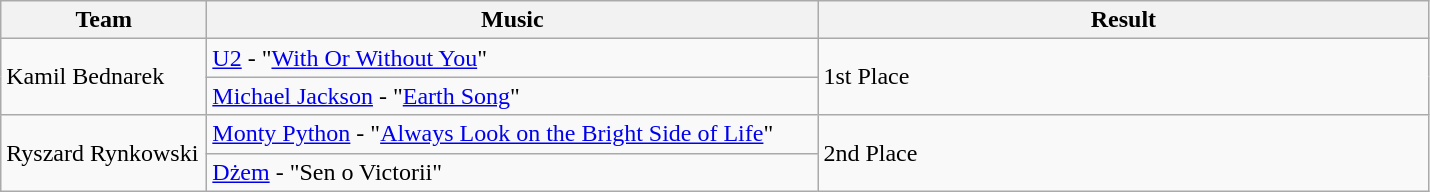<table class="wikitable">
<tr>
<th style="width:130px;">Team</th>
<th style="width:400px;">Music</th>
<th style="width:400px;">Result</th>
</tr>
<tr>
<td rowspan="2">Kamil Bednarek</td>
<td><a href='#'>U2</a> - "<a href='#'>With Or Without You</a>"</td>
<td rowspan="2">1st Place</td>
</tr>
<tr>
<td><a href='#'>Michael Jackson</a> - "<a href='#'>Earth Song</a>"</td>
</tr>
<tr>
<td rowspan="2">Ryszard Rynkowski</td>
<td><a href='#'>Monty Python</a> - "<a href='#'>Always Look on the Bright Side of Life</a>"</td>
<td rowspan="2">2nd Place</td>
</tr>
<tr>
<td><a href='#'>Dżem</a> - "Sen o Victorii"</td>
</tr>
</table>
